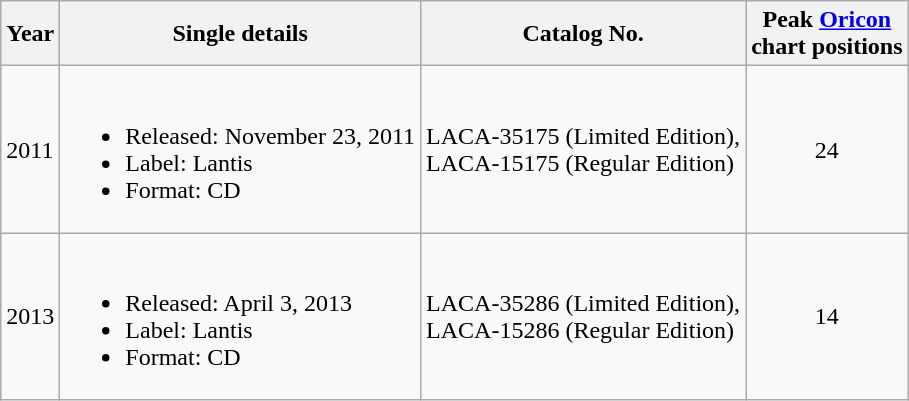<table class="wikitable">
<tr>
<th>Year</th>
<th>Single details</th>
<th>Catalog No.</th>
<th>Peak <a href='#'>Oricon</a><br> chart positions</th>
</tr>
<tr>
<td>2011</td>
<td align="left"><em></em><br><ul><li>Released: November 23, 2011</li><li>Label: Lantis</li><li>Format: CD</li></ul></td>
<td>LACA-35175 (Limited Edition),<br>LACA-15175 (Regular Edition)</td>
<td align="center">24</td>
</tr>
<tr>
<td>2013</td>
<td align="left"><em></em><br><ul><li>Released: April 3, 2013</li><li>Label: Lantis</li><li>Format: CD</li></ul></td>
<td>LACA-35286 (Limited Edition),<br>LACA-15286 (Regular Edition)</td>
<td align="center">14</td>
</tr>
</table>
